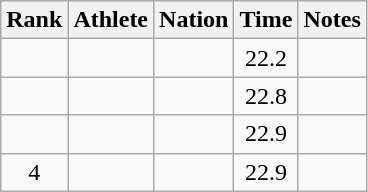<table class="wikitable sortable" style="text-align:center">
<tr>
<th>Rank</th>
<th>Athlete</th>
<th>Nation</th>
<th>Time</th>
<th>Notes</th>
</tr>
<tr>
<td></td>
<td align=left></td>
<td align=left></td>
<td>22.2</td>
<td></td>
</tr>
<tr>
<td></td>
<td align=left></td>
<td align=left></td>
<td>22.8</td>
<td></td>
</tr>
<tr>
<td></td>
<td align=left></td>
<td align=left></td>
<td>22.9</td>
<td></td>
</tr>
<tr>
<td>4</td>
<td align=left></td>
<td align=left></td>
<td>22.9</td>
<td></td>
</tr>
</table>
